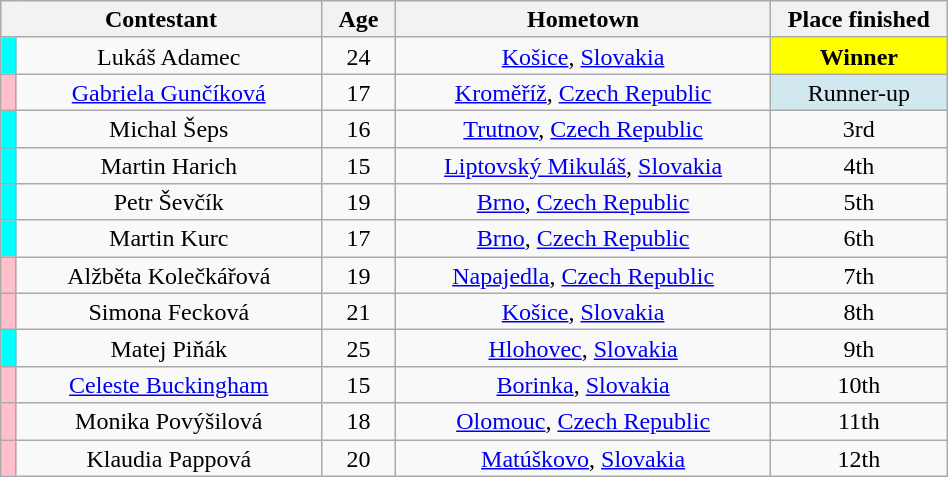<table class="wikitable sortable" style="text-align:center; line-height:17px; width:50%; white-space:nowrap">
<tr>
<th style="width:20%" colspan="2">Contestant</th>
<th style="width:05%">Age</th>
<th style="width:18%">Hometown</th>
<th style="width:05%">Place finished</th>
</tr>
<tr>
<th style="background:cyan;"></th>
<td>Lukáš Adamec</td>
<td>24</td>
<td><a href='#'>Košice</a>, <a href='#'>Slovakia</a></td>
<td style="background:yellow;"><strong>Winner</strong></td>
</tr>
<tr>
<th style="background:pink;"></th>
<td><a href='#'>Gabriela Gunčíková</a></td>
<td>17</td>
<td><a href='#'>Kroměříž</a>, <a href='#'>Czech Republic</a></td>
<td style="background:#D1E8EF;">Runner-up</td>
</tr>
<tr>
<th style="background:cyan;"></th>
<td>Michal Šeps</td>
<td>16</td>
<td><a href='#'>Trutnov</a>, <a href='#'>Czech Republic</a></td>
<td>3rd</td>
</tr>
<tr>
<th style="background:cyan;"></th>
<td>Martin Harich</td>
<td>15</td>
<td><a href='#'>Liptovský Mikuláš</a>, <a href='#'>Slovakia</a></td>
<td>4th</td>
</tr>
<tr>
<th style="background:cyan;"></th>
<td>Petr Ševčík</td>
<td>19</td>
<td><a href='#'>Brno</a>, <a href='#'>Czech Republic</a></td>
<td>5th</td>
</tr>
<tr>
<th style="background:cyan;"></th>
<td>Martin Kurc</td>
<td>17</td>
<td><a href='#'>Brno</a>, <a href='#'>Czech Republic</a></td>
<td>6th</td>
</tr>
<tr>
<th style="background:pink;"></th>
<td>Alžběta Kolečkářová</td>
<td>19</td>
<td><a href='#'>Napajedla</a>, <a href='#'>Czech Republic</a></td>
<td>7th</td>
</tr>
<tr>
<th style="background:pink;"></th>
<td>Simona Fecková</td>
<td>21</td>
<td><a href='#'>Košice</a>, <a href='#'>Slovakia</a></td>
<td>8th</td>
</tr>
<tr>
<th style="background:cyan;"></th>
<td>Matej Piňák</td>
<td>25</td>
<td><a href='#'>Hlohovec</a>, <a href='#'>Slovakia</a></td>
<td>9th</td>
</tr>
<tr>
<th style="background:pink;"></th>
<td><a href='#'>Celeste Buckingham</a></td>
<td>15</td>
<td><a href='#'>Borinka</a>, <a href='#'>Slovakia</a></td>
<td>10th</td>
</tr>
<tr>
<th style="background:pink;"></th>
<td>Monika Povýšilová</td>
<td>18</td>
<td><a href='#'>Olomouc</a>, <a href='#'>Czech Republic</a></td>
<td>11th</td>
</tr>
<tr>
<th style="background:pink;"></th>
<td>Klaudia Pappová</td>
<td>20</td>
<td><a href='#'>Matúškovo</a>, <a href='#'>Slovakia</a></td>
<td>12th</td>
</tr>
</table>
